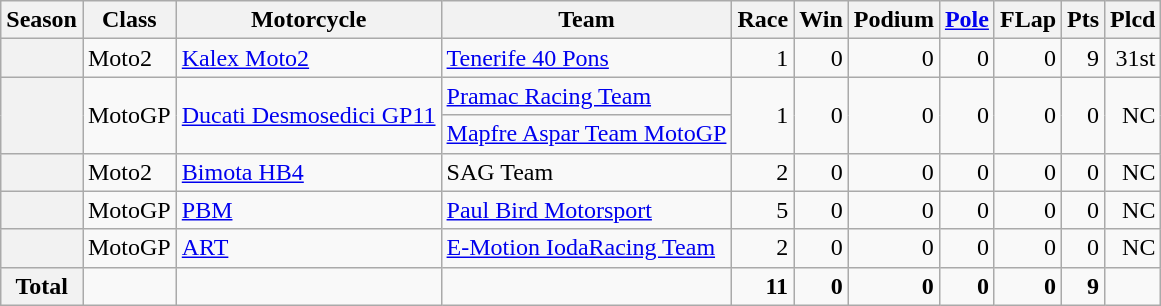<table class="wikitable">
<tr>
<th>Season</th>
<th>Class</th>
<th>Motorcycle</th>
<th>Team</th>
<th>Race</th>
<th>Win</th>
<th>Podium</th>
<th><a href='#'>Pole</a></th>
<th>FLap</th>
<th>Pts</th>
<th>Plcd</th>
</tr>
<tr align="right">
<th></th>
<td align="left">Moto2</td>
<td align="left"><a href='#'>Kalex Moto2</a></td>
<td align="left"><a href='#'>Tenerife 40 Pons</a></td>
<td>1</td>
<td>0</td>
<td>0</td>
<td>0</td>
<td>0</td>
<td>9</td>
<td>31st</td>
</tr>
<tr align="right">
<th rowspan=2></th>
<td align="left" rowspan=2>MotoGP</td>
<td align="left" rowspan=2><a href='#'>Ducati Desmosedici GP11</a></td>
<td align="left"><a href='#'>Pramac Racing Team</a></td>
<td rowspan=2>1</td>
<td rowspan=2>0</td>
<td rowspan=2>0</td>
<td rowspan=2>0</td>
<td rowspan=2>0</td>
<td rowspan=2>0</td>
<td rowspan=2>NC</td>
</tr>
<tr align="right">
<td align="left"><a href='#'>Mapfre Aspar Team MotoGP</a></td>
</tr>
<tr align="right">
<th></th>
<td align="left">Moto2</td>
<td align="left"><a href='#'>Bimota HB4</a></td>
<td align="left">SAG Team</td>
<td>2</td>
<td>0</td>
<td>0</td>
<td>0</td>
<td>0</td>
<td>0</td>
<td>NC</td>
</tr>
<tr align="right">
<th></th>
<td align="left">MotoGP</td>
<td align="left"><a href='#'>PBM</a></td>
<td align="left"><a href='#'>Paul Bird Motorsport</a></td>
<td>5</td>
<td>0</td>
<td>0</td>
<td>0</td>
<td>0</td>
<td>0</td>
<td>NC</td>
</tr>
<tr align="right">
<th></th>
<td align="left">MotoGP</td>
<td align="left"><a href='#'>ART</a></td>
<td align="left"><a href='#'>E-Motion IodaRacing Team</a></td>
<td>2</td>
<td>0</td>
<td>0</td>
<td>0</td>
<td>0</td>
<td>0</td>
<td>NC</td>
</tr>
<tr align="right">
<th>Total</th>
<td></td>
<td></td>
<td></td>
<td><strong>11</strong></td>
<td><strong>0</strong></td>
<td><strong>0</strong></td>
<td><strong>0</strong></td>
<td><strong>0</strong></td>
<td><strong>9</strong></td>
<td></td>
</tr>
</table>
